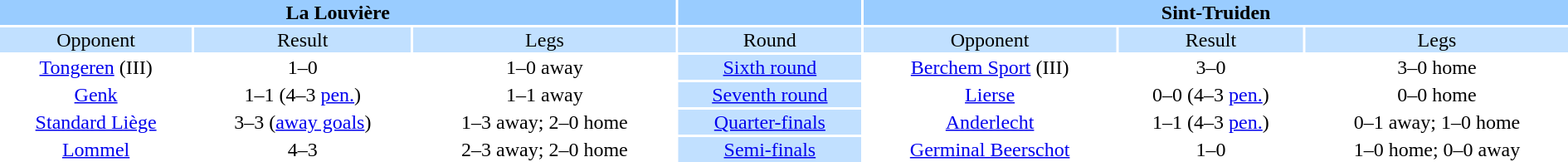<table width="100%" style="text-align:center">
<tr style="vertical-align:top; background:#9cf;">
<th colspan=3 style="width:1*">La Louvière</th>
<th></th>
<th colspan=3 style="width:1*">Sint-Truiden</th>
</tr>
<tr style="vertical-align:top; background:#c1e0ff;">
<td>Opponent</td>
<td>Result</td>
<td>Legs</td>
<td style="background:#c1e0ff;">Round</td>
<td>Opponent</td>
<td>Result</td>
<td>Legs</td>
</tr>
<tr>
<td><a href='#'>Tongeren</a> (III)</td>
<td>1–0</td>
<td>1–0 away</td>
<td style="background:#c1e0ff;"><a href='#'>Sixth round</a></td>
<td><a href='#'>Berchem Sport</a> (III)</td>
<td>3–0</td>
<td>3–0 home</td>
</tr>
<tr>
<td><a href='#'>Genk</a></td>
<td>1–1 (4–3 <a href='#'>pen.</a>)</td>
<td>1–1 away</td>
<td style="background:#c1e0ff;"><a href='#'>Seventh round</a></td>
<td><a href='#'>Lierse</a></td>
<td>0–0 (4–3 <a href='#'>pen.</a>)</td>
<td>0–0 home</td>
</tr>
<tr>
<td><a href='#'>Standard Liège</a></td>
<td>3–3 (<a href='#'>away goals</a>)</td>
<td>1–3 away; 2–0 home</td>
<td style="background:#c1e0ff;"><a href='#'>Quarter-finals</a></td>
<td><a href='#'>Anderlecht</a></td>
<td>1–1 (4–3 <a href='#'>pen.</a>)</td>
<td>0–1 away; 1–0 home</td>
</tr>
<tr>
<td><a href='#'>Lommel</a></td>
<td>4–3</td>
<td>2–3 away; 2–0 home</td>
<td style="background:#c1e0ff;"><a href='#'>Semi-finals</a></td>
<td><a href='#'>Germinal Beerschot</a></td>
<td>1–0</td>
<td>1–0 home; 0–0 away</td>
</tr>
</table>
